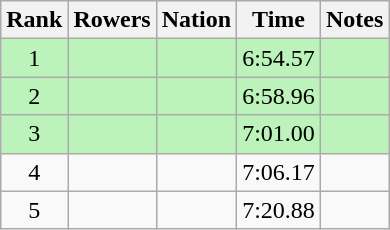<table class="wikitable sortable" style="text-align:center">
<tr>
<th>Rank</th>
<th>Rowers</th>
<th>Nation</th>
<th>Time</th>
<th>Notes</th>
</tr>
<tr bgcolor=bbf3bb>
<td>1</td>
<td align=left data-sort-value="Belleghem, Wim Van"></td>
<td align=left></td>
<td>6:54.57</td>
<td></td>
</tr>
<tr bgcolor=bbf3bb>
<td>2</td>
<td align=left data-sort-value="Bauer, Hermann"></td>
<td align=left></td>
<td>6:58.96</td>
<td></td>
</tr>
<tr bgcolor=bbf3bb>
<td>3</td>
<td align=left data-sort-value="Carvalho, Ricardo de"></td>
<td align=left></td>
<td>7:01.00</td>
<td></td>
</tr>
<tr>
<td>4</td>
<td align=left data-sort-value="Batten, Malcolm"></td>
<td align=left></td>
<td>7:06.17</td>
<td></td>
</tr>
<tr>
<td>5</td>
<td align=left data-sort-value="Hadler-Olsen, Audun"></td>
<td align=left></td>
<td>7:20.88</td>
<td></td>
</tr>
</table>
